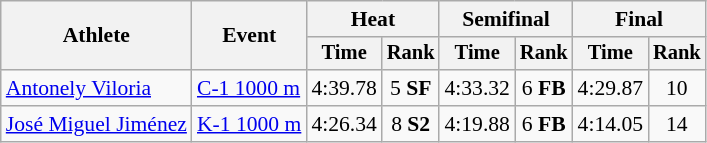<table class=wikitable style=font-size:90%;text-align:center>
<tr>
<th rowspan=2>Athlete</th>
<th rowspan=2>Event</th>
<th colspan=2>Heat</th>
<th colspan=2>Semifinal</th>
<th colspan=2>Final</th>
</tr>
<tr style=font-size:95%>
<th>Time</th>
<th>Rank</th>
<th>Time</th>
<th>Rank</th>
<th>Time</th>
<th>Rank</th>
</tr>
<tr>
<td align=left><a href='#'>Antonely Viloria</a></td>
<td align=left><a href='#'>C-1 1000 m</a></td>
<td>4:39.78</td>
<td>5 <strong>SF</strong></td>
<td>4:33.32</td>
<td>6 <strong>FB</strong></td>
<td>4:29.87</td>
<td>10</td>
</tr>
<tr>
<td align=left><a href='#'>José Miguel Jiménez</a></td>
<td align=left><a href='#'>K-1 1000 m</a></td>
<td>4:26.34</td>
<td>8 <strong>S2</strong></td>
<td>4:19.88</td>
<td>6 <strong>FB</strong></td>
<td>4:14.05</td>
<td>14</td>
</tr>
</table>
